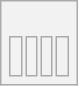<table class="wikitable" style="text-align:center;">
<tr>
<th><br><table>
<tr>
<td><br></td>
<td><br></td>
<td><br></td>
<td></td>
</tr>
</table>
</th>
</tr>
</table>
